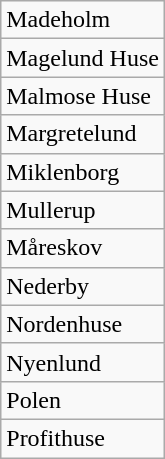<table class="wikitable" style="float:left; margin-right:1em">
<tr>
<td>Madeholm</td>
</tr>
<tr>
<td>Magelund Huse</td>
</tr>
<tr>
<td>Malmose Huse</td>
</tr>
<tr>
<td>Margretelund</td>
</tr>
<tr>
<td>Miklenborg</td>
</tr>
<tr>
<td>Mullerup</td>
</tr>
<tr>
<td>Måreskov</td>
</tr>
<tr>
<td>Nederby</td>
</tr>
<tr>
<td>Nordenhuse</td>
</tr>
<tr>
<td>Nyenlund</td>
</tr>
<tr>
<td>Polen</td>
</tr>
<tr>
<td>Profithuse</td>
</tr>
</table>
